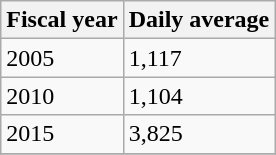<table class="wikitable">
<tr>
<th>Fiscal year</th>
<th>Daily average</th>
</tr>
<tr>
<td>2005</td>
<td>1,117</td>
</tr>
<tr>
<td>2010</td>
<td>1,104</td>
</tr>
<tr>
<td>2015</td>
<td>3,825</td>
</tr>
<tr>
</tr>
</table>
